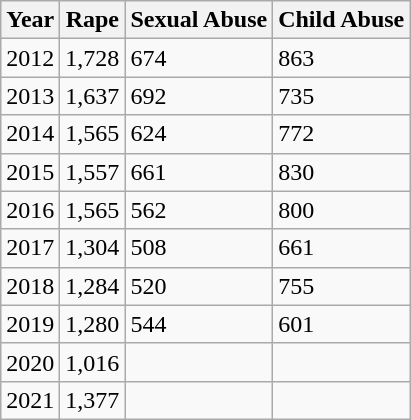<table class="wikitable">
<tr>
<th>Year</th>
<th>Rape</th>
<th>Sexual Abuse</th>
<th>Child Abuse</th>
</tr>
<tr>
<td>2012</td>
<td>1,728</td>
<td>674</td>
<td>863</td>
</tr>
<tr>
<td>2013</td>
<td>1,637</td>
<td>692</td>
<td>735</td>
</tr>
<tr>
<td>2014</td>
<td>1,565</td>
<td>624</td>
<td>772</td>
</tr>
<tr>
<td>2015</td>
<td>1,557</td>
<td>661</td>
<td>830</td>
</tr>
<tr>
<td>2016</td>
<td>1,565</td>
<td>562</td>
<td>800</td>
</tr>
<tr>
<td>2017</td>
<td>1,304</td>
<td>508</td>
<td>661</td>
</tr>
<tr>
<td>2018</td>
<td>1,284</td>
<td>520</td>
<td>755</td>
</tr>
<tr>
<td>2019</td>
<td>1,280</td>
<td>544</td>
<td>601</td>
</tr>
<tr>
<td>2020</td>
<td>1,016</td>
<td></td>
<td></td>
</tr>
<tr>
<td>2021</td>
<td>1,377</td>
<td></td>
<td></td>
</tr>
</table>
